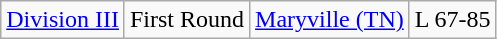<table class="wikitable">
<tr>
<td rowspan="1"><a href='#'>Division III</a></td>
<td>First Round</td>
<td><a href='#'>Maryville (TN)</a></td>
<td>L 67-85</td>
</tr>
</table>
